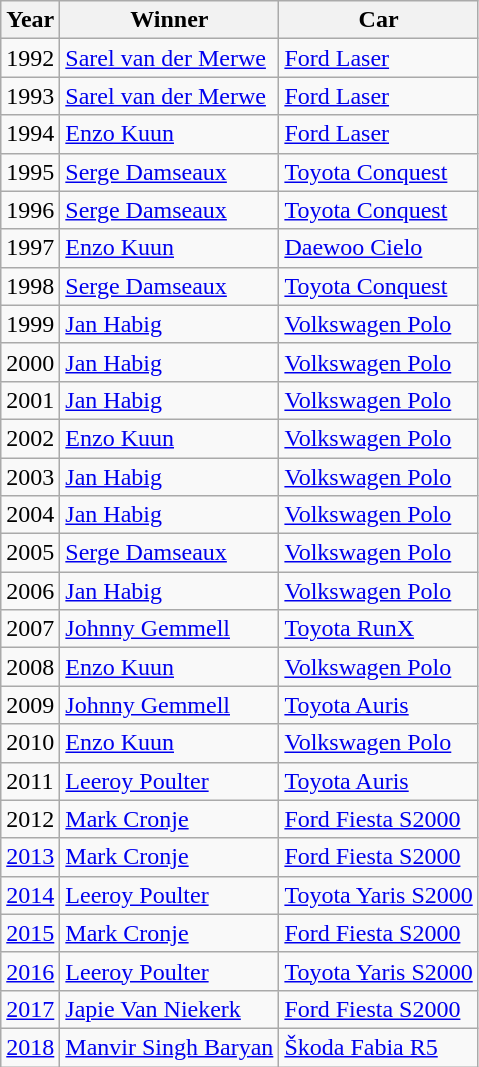<table class="wikitable">
<tr>
<th>Year</th>
<th>Winner</th>
<th>Car</th>
</tr>
<tr>
<td>1992</td>
<td> <a href='#'>Sarel van der Merwe</a></td>
<td><a href='#'>Ford Laser</a></td>
</tr>
<tr>
<td>1993</td>
<td> <a href='#'>Sarel van der Merwe</a></td>
<td><a href='#'>Ford Laser</a></td>
</tr>
<tr>
<td>1994</td>
<td> <a href='#'>Enzo Kuun</a></td>
<td><a href='#'>Ford Laser</a></td>
</tr>
<tr>
<td>1995</td>
<td> <a href='#'>Serge Damseaux</a></td>
<td><a href='#'>Toyota Conquest</a></td>
</tr>
<tr>
<td>1996</td>
<td> <a href='#'>Serge Damseaux</a></td>
<td><a href='#'>Toyota Conquest</a></td>
</tr>
<tr>
<td>1997</td>
<td> <a href='#'>Enzo Kuun</a></td>
<td><a href='#'>Daewoo Cielo</a></td>
</tr>
<tr>
<td>1998</td>
<td> <a href='#'>Serge Damseaux</a></td>
<td><a href='#'>Toyota Conquest</a></td>
</tr>
<tr>
<td>1999</td>
<td> <a href='#'>Jan Habig</a></td>
<td><a href='#'>Volkswagen Polo</a></td>
</tr>
<tr>
<td>2000</td>
<td> <a href='#'>Jan Habig</a></td>
<td><a href='#'>Volkswagen Polo</a></td>
</tr>
<tr>
<td>2001</td>
<td> <a href='#'>Jan Habig</a></td>
<td><a href='#'>Volkswagen Polo</a></td>
</tr>
<tr>
<td>2002</td>
<td> <a href='#'>Enzo Kuun</a></td>
<td><a href='#'>Volkswagen Polo</a></td>
</tr>
<tr>
<td>2003</td>
<td> <a href='#'>Jan Habig</a></td>
<td><a href='#'>Volkswagen Polo</a></td>
</tr>
<tr>
<td>2004</td>
<td> <a href='#'>Jan Habig</a></td>
<td><a href='#'>Volkswagen Polo</a></td>
</tr>
<tr>
<td>2005</td>
<td> <a href='#'>Serge Damseaux</a></td>
<td><a href='#'>Volkswagen Polo</a></td>
</tr>
<tr>
<td>2006</td>
<td> <a href='#'>Jan Habig</a></td>
<td><a href='#'>Volkswagen Polo</a></td>
</tr>
<tr>
<td>2007</td>
<td> <a href='#'>Johnny Gemmell</a></td>
<td><a href='#'>Toyota RunX</a></td>
</tr>
<tr>
<td>2008</td>
<td> <a href='#'>Enzo Kuun</a></td>
<td><a href='#'>Volkswagen Polo</a></td>
</tr>
<tr>
<td>2009</td>
<td> <a href='#'>Johnny Gemmell</a></td>
<td><a href='#'>Toyota Auris</a></td>
</tr>
<tr>
<td>2010</td>
<td> <a href='#'>Enzo Kuun</a></td>
<td><a href='#'>Volkswagen Polo</a></td>
</tr>
<tr>
<td>2011</td>
<td> <a href='#'>Leeroy Poulter</a></td>
<td><a href='#'>Toyota Auris</a></td>
</tr>
<tr>
<td>2012</td>
<td> <a href='#'>Mark Cronje</a></td>
<td><a href='#'>Ford Fiesta S2000</a></td>
</tr>
<tr>
<td><a href='#'>2013</a></td>
<td> <a href='#'>Mark Cronje</a></td>
<td><a href='#'>Ford Fiesta S2000</a></td>
</tr>
<tr>
<td><a href='#'>2014</a></td>
<td> <a href='#'>Leeroy Poulter</a></td>
<td><a href='#'>Toyota Yaris S2000</a></td>
</tr>
<tr>
<td><a href='#'>2015</a></td>
<td> <a href='#'>Mark Cronje</a></td>
<td><a href='#'>Ford Fiesta S2000</a></td>
</tr>
<tr>
<td><a href='#'>2016</a></td>
<td> <a href='#'>Leeroy Poulter</a></td>
<td><a href='#'>Toyota Yaris S2000</a></td>
</tr>
<tr>
<td><a href='#'>2017</a></td>
<td> <a href='#'>Japie Van Niekerk</a></td>
<td><a href='#'>Ford Fiesta S2000</a></td>
</tr>
<tr>
<td><a href='#'>2018</a></td>
<td> <a href='#'>Manvir Singh Baryan</a></td>
<td><a href='#'>Škoda Fabia R5</a></td>
</tr>
</table>
